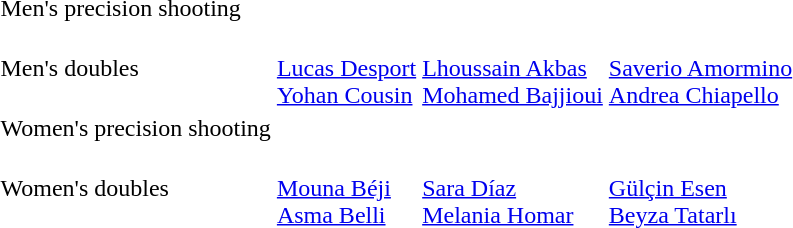<table>
<tr>
<td>Men's precision shooting</td>
<td></td>
<td></td>
<td></td>
</tr>
<tr>
<td>Men's doubles</td>
<td><br><a href='#'>Lucas Desport</a><br><a href='#'>Yohan Cousin</a></td>
<td><br><a href='#'>Lhoussain Akbas</a><br><a href='#'>Mohamed Bajjioui</a></td>
<td><br><a href='#'>Saverio Amormino</a><br><a href='#'>Andrea Chiapello</a></td>
</tr>
<tr>
<td>Women's precision shooting</td>
<td></td>
<td></td>
<td></td>
</tr>
<tr>
<td>Women's doubles</td>
<td><br><a href='#'>Mouna Béji</a><br><a href='#'>Asma Belli</a></td>
<td><br><a href='#'>Sara Díaz</a><br><a href='#'>Melania Homar</a></td>
<td><br><a href='#'>Gülçin Esen</a><br><a href='#'>Beyza Tatarlı</a></td>
</tr>
</table>
